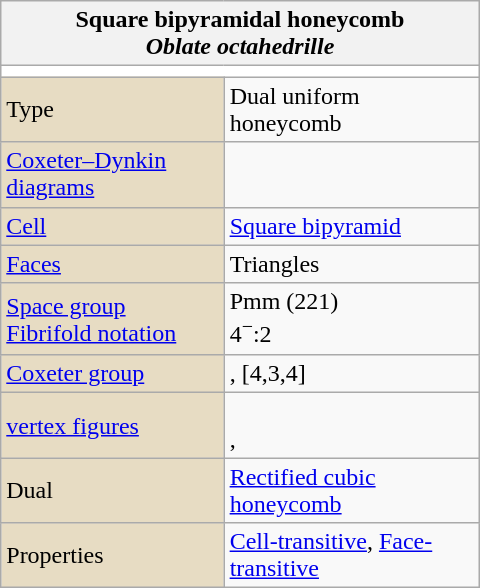<table class="wikitable" align="right" style="margin-left:10px" width="320">
<tr>
<th bgcolor=#e7dcc3 colspan=2>Square bipyramidal honeycomb<br><em>Oblate octahedrille</em></th>
</tr>
<tr>
<td bgcolor=#ffffff align=center colspan=2></td>
</tr>
<tr>
<td bgcolor=#e7dcc3>Type</td>
<td>Dual uniform honeycomb</td>
</tr>
<tr>
<td bgcolor=#e7dcc3><a href='#'>Coxeter–Dynkin diagrams</a></td>
<td></td>
</tr>
<tr>
<td bgcolor=#e7dcc3><a href='#'>Cell</a></td>
<td><a href='#'>Square bipyramid</a><br></td>
</tr>
<tr>
<td bgcolor=#e7dcc3><a href='#'>Faces</a></td>
<td>Triangles</td>
</tr>
<tr>
<td bgcolor=#e7dcc3><a href='#'>Space group</a><br><a href='#'>Fibrifold notation</a></td>
<td>Pmm (221)<br>4<sup>−</sup>:2</td>
</tr>
<tr>
<td bgcolor=#e7dcc3><a href='#'>Coxeter group</a></td>
<td>, [4,3,4]</td>
</tr>
<tr>
<td bgcolor=#e7dcc3><a href='#'>vertex figures</a></td>
<td><br> , </td>
</tr>
<tr>
<td bgcolor=#e7dcc3>Dual</td>
<td><a href='#'>Rectified cubic honeycomb</a></td>
</tr>
<tr>
<td bgcolor=#e7dcc3>Properties</td>
<td><a href='#'>Cell-transitive</a>, <a href='#'>Face-transitive</a></td>
</tr>
</table>
